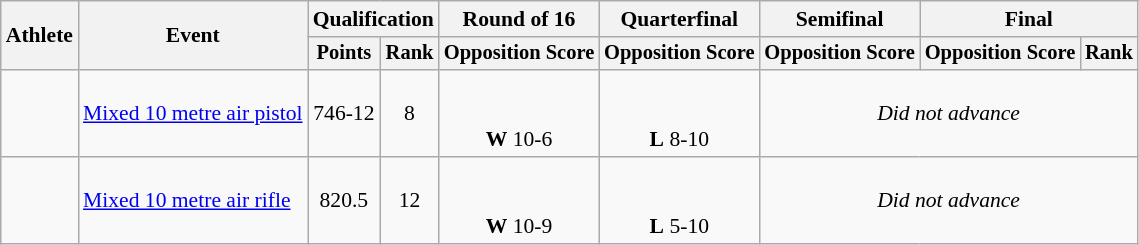<table class="wikitable" style="text-align:center; font-size:90%">
<tr>
<th rowspan="2">Athlete</th>
<th rowspan="2">Event</th>
<th colspan="2">Qualification</th>
<th>Round of 16</th>
<th>Quarterfinal</th>
<th>Semifinal</th>
<th colspan="2">Final</th>
</tr>
<tr style="font-size:95%">
<th>Points</th>
<th>Rank</th>
<th>Opposition Score</th>
<th>Opposition Score</th>
<th>Opposition Score</th>
<th>Opposition Score</th>
<th>Rank</th>
</tr>
<tr>
<td align=left><br></td>
<td align=left><a href='#'>Mixed 10 metre air pistol</a></td>
<td>746-12</td>
<td>8</td>
<td><br><br> <strong>W</strong> 10-6</td>
<td><br><br> <strong>L</strong> 8-10</td>
<td Colspan=3><em>Did not advance</em></td>
</tr>
<tr>
<td align=left><br></td>
<td align=left rowspan=2><a href='#'>Mixed 10 metre air rifle</a></td>
<td>820.5</td>
<td>12</td>
<td><br><br> <strong>W</strong> 10-9</td>
<td><br><br> <strong>L</strong> 5-10</td>
<td Colspan=3><em>Did not advance</em></td>
</tr>
</table>
